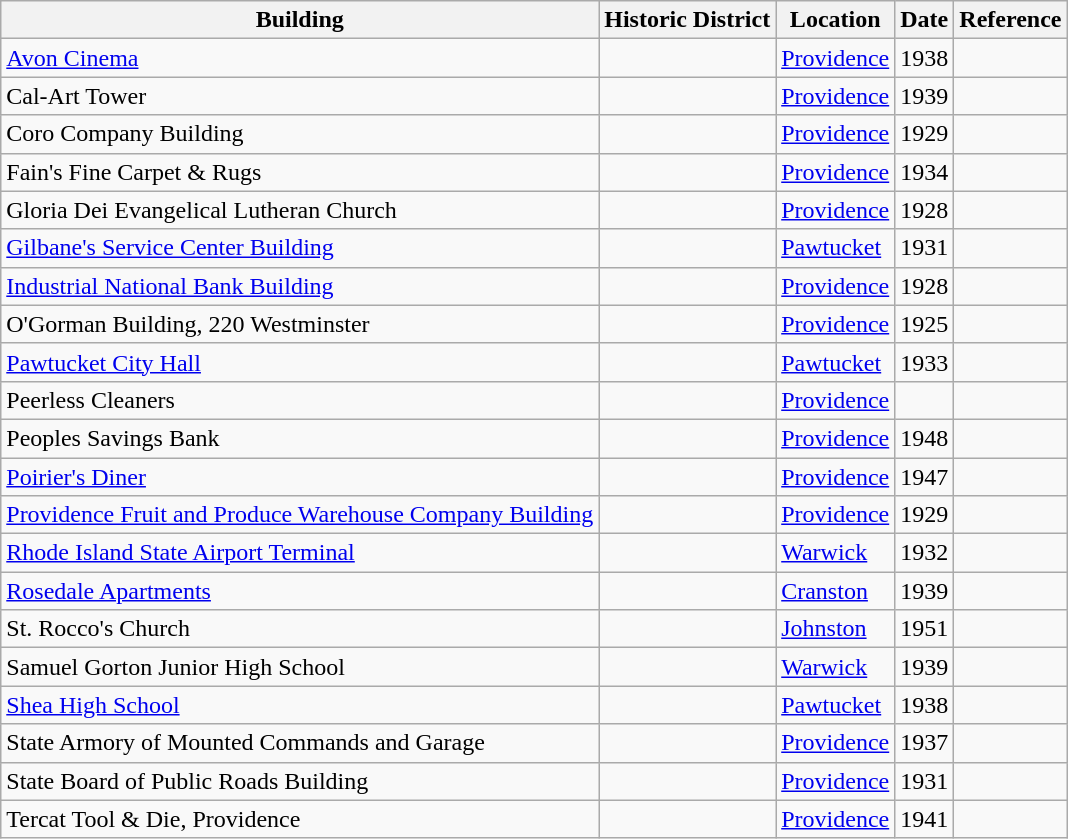<table class="wikitable sortable">
<tr>
<th>Building</th>
<th>Historic District</th>
<th>Location</th>
<th>Date</th>
<th>Reference</th>
</tr>
<tr>
<td><a href='#'>Avon Cinema</a></td>
<td></td>
<td><a href='#'>Providence</a></td>
<td>1938</td>
<td></td>
</tr>
<tr>
<td>Cal-Art Tower</td>
<td></td>
<td><a href='#'>Providence</a></td>
<td>1939</td>
<td></td>
</tr>
<tr>
<td>Coro Company Building</td>
<td></td>
<td><a href='#'>Providence</a></td>
<td>1929</td>
<td></td>
</tr>
<tr>
<td>Fain's Fine Carpet & Rugs</td>
<td></td>
<td><a href='#'>Providence</a></td>
<td>1934</td>
<td></td>
</tr>
<tr>
<td>Gloria Dei Evangelical Lutheran Church</td>
<td></td>
<td><a href='#'>Providence</a></td>
<td>1928</td>
<td></td>
</tr>
<tr>
<td><a href='#'>Gilbane's Service Center Building</a></td>
<td></td>
<td><a href='#'>Pawtucket</a></td>
<td>1931</td>
<td></td>
</tr>
<tr>
<td><a href='#'>Industrial National Bank Building</a></td>
<td></td>
<td><a href='#'>Providence</a></td>
<td>1928</td>
<td></td>
</tr>
<tr>
<td>O'Gorman Building, 220 Westminster</td>
<td></td>
<td><a href='#'>Providence</a></td>
<td>1925</td>
<td></td>
</tr>
<tr>
<td><a href='#'>Pawtucket City Hall</a></td>
<td></td>
<td><a href='#'>Pawtucket</a></td>
<td>1933</td>
<td></td>
</tr>
<tr>
<td>Peerless Cleaners</td>
<td></td>
<td><a href='#'>Providence</a></td>
<td></td>
<td></td>
</tr>
<tr>
<td>Peoples Savings Bank</td>
<td></td>
<td><a href='#'>Providence</a></td>
<td>1948</td>
<td></td>
</tr>
<tr>
<td><a href='#'>Poirier's Diner</a></td>
<td></td>
<td><a href='#'>Providence</a></td>
<td>1947</td>
<td></td>
</tr>
<tr>
<td><a href='#'>Providence Fruit and Produce Warehouse Company Building</a></td>
<td></td>
<td><a href='#'>Providence</a></td>
<td>1929</td>
<td></td>
</tr>
<tr>
<td><a href='#'>Rhode Island State Airport Terminal</a></td>
<td></td>
<td><a href='#'>Warwick</a></td>
<td>1932</td>
<td></td>
</tr>
<tr>
<td><a href='#'>Rosedale Apartments</a></td>
<td></td>
<td><a href='#'>Cranston</a></td>
<td>1939</td>
<td></td>
</tr>
<tr>
<td>St. Rocco's Church</td>
<td></td>
<td><a href='#'>Johnston</a></td>
<td>1951</td>
<td></td>
</tr>
<tr>
<td>Samuel Gorton Junior High School</td>
<td></td>
<td><a href='#'>Warwick</a></td>
<td>1939</td>
<td></td>
</tr>
<tr>
<td><a href='#'>Shea High School</a></td>
<td></td>
<td><a href='#'>Pawtucket</a></td>
<td>1938</td>
<td></td>
</tr>
<tr>
<td>State Armory of Mounted Commands and Garage</td>
<td></td>
<td><a href='#'>Providence</a></td>
<td>1937</td>
<td></td>
</tr>
<tr>
<td>State Board of Public Roads Building</td>
<td></td>
<td><a href='#'>Providence</a></td>
<td>1931</td>
<td></td>
</tr>
<tr>
<td>Tercat Tool & Die, Providence</td>
<td></td>
<td><a href='#'>Providence</a></td>
<td>1941</td>
<td></td>
</tr>
</table>
